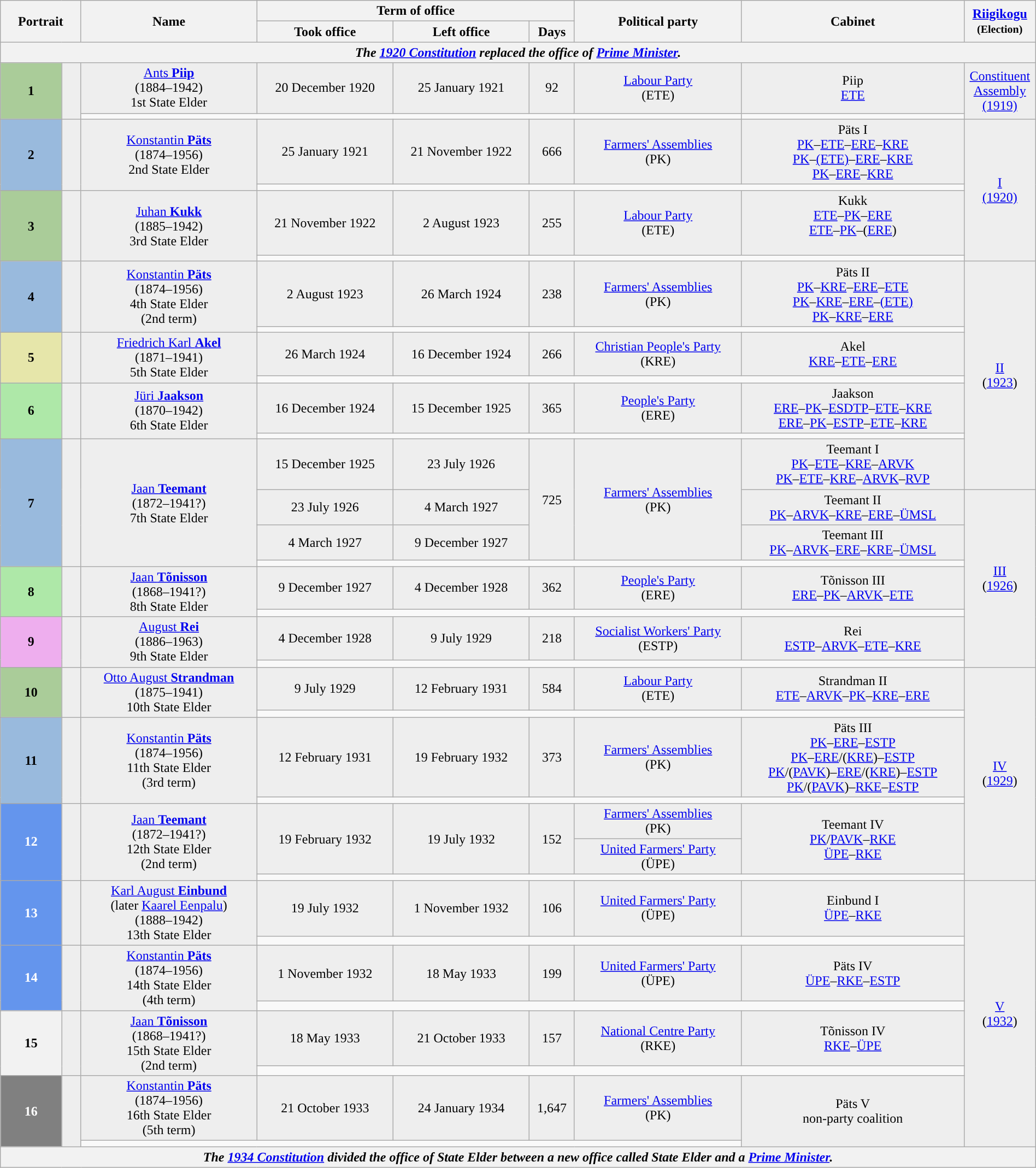<table class="wikitable" style="text-align:center; width:100%; border:1px #AAAAFF solid">
<tr>
<th width=70 colspan=2 rowspan=2>Portrait</th>
<th width=17% rowspan=2>Name</th>
<th width=200 colspan=3>Term of office</th>
<th rowspan=2>Political party</th>
<th rowspan=2>Cabinet</th>
<th width=80 rowspan=2><a href='#'>Riigikogu</a><br><small>(Election)</small></th>
</tr>
<tr>
<th>Took office</th>
<th>Left office</th>
<th>Days</th>
</tr>
<tr>
<th colspan=10><em>The <a href='#'>1920 Constitution</a> replaced the office of <a href='#'>Prime Minister</a>.</em></th>
</tr>
<tr bgcolor=#EEEEEE>
<th rowspan=2 style="background:#AACC99;">1</th>
<td rowspan=2></td>
<td><a href='#'>Ants <strong>Piip</strong></a><br>(1884–1942)<br>1st State Elder</td>
<td>20 December 1920</td>
<td>25 January 1921</td>
<td>92</td>
<td><a href='#'>Labour Party</a><br>(ETE)</td>
<td>Piip<br><a href='#'>ETE</a></td>
<td rowspan=2><a href='#'>Constituent<br>Assembly<br>(1919)</a></td>
</tr>
<tr>
<td colspan="5" style="text-align:left;"></td>
</tr>
<tr bgcolor=#EEEEEE>
<th rowspan=2 style="background:#99badd;">2</th>
<td rowspan=2></td>
<td rowspan=2><a href='#'>Konstantin <strong>Päts</strong></a><br>(1874–1956)<br>2nd State Elder<br></td>
<td>25 January 1921</td>
<td>21 November 1922</td>
<td>666</td>
<td><a href='#'>Farmers' Assemblies</a><br>(PK)</td>
<td>Päts I<br><a href='#'>PK</a>–<a href='#'>ETE</a>–<a href='#'>ERE</a>–<a href='#'>KRE</a><br><a href='#'>PK</a>–<a href='#'>(ETE)</a>–<a href='#'>ERE</a>–<a href='#'>KRE</a><br><a href='#'>PK</a>–<a href='#'>ERE</a>–<a href='#'>KRE</a><br></td>
<td rowspan=4><a href='#'>I</a><br><a href='#'>(1920)</a></td>
</tr>
<tr>
<td colspan="5" style="text-align:left;"></td>
</tr>
<tr bgcolor=#EEEEEE>
<th rowspan=2 style="background:#AACC99;">3</th>
<td rowspan=2></td>
<td rowspan=2><a href='#'>Juhan <strong>Kukk</strong></a><br>(1885–1942)<br>3rd State Elder</td>
<td>21 November 1922</td>
<td>2 August 1923</td>
<td>255</td>
<td><a href='#'>Labour Party</a><br>(ETE)</td>
<td>Kukk<br><a href='#'>ETE</a>–<a href='#'>PK</a>–<a href='#'>ERE</a><br><a href='#'>ETE</a>–<a href='#'>PK</a>–(<a href='#'>ERE</a>)<br><br></td>
</tr>
<tr>
<td colspan="5" style="text-align:left;"></td>
</tr>
<tr bgcolor=#EEEEEE>
<th rowspan=2 style="background:#99badd;">4</th>
<td rowspan=2></td>
<td rowspan=2><a href='#'>Konstantin <strong>Päts</strong></a><br>(1874–1956)<br>4th State Elder<br>(2nd term)</td>
<td>2 August 1923</td>
<td>26 March 1924</td>
<td>238</td>
<td><a href='#'>Farmers' Assemblies</a><br>(PK)</td>
<td>Päts II<br><a href='#'>PK</a>–<a href='#'>KRE</a>–<a href='#'>ERE</a>–<a href='#'>ETE</a><br><a href='#'>PK</a>–<a href='#'>KRE</a>–<a href='#'>ERE</a>–<a href='#'>(ETE)</a><br><a href='#'>PK</a>–<a href='#'>KRE</a>–<a href='#'>ERE</a><br></td>
<td rowspan=7><a href='#'>II</a><br>(<a href='#'>1923</a>)</td>
</tr>
<tr>
<td colspan="5" style="text-align:left;"></td>
</tr>
<tr bgcolor=#EEEEEE>
<th rowspan=2 style="background:#E6E6AA;">5</th>
<td rowspan=2></td>
<td rowspan=2><a href='#'>Friedrich Karl <strong>Akel</strong></a><br>(1871–1941)<br>5th State Elder</td>
<td>26 March 1924</td>
<td>16 December 1924</td>
<td>266</td>
<td><a href='#'>Christian People's Party</a><br>(KRE)</td>
<td>Akel<br><a href='#'>KRE</a>–<a href='#'>ETE</a>–<a href='#'>ERE</a></td>
</tr>
<tr>
<td colspan="5" style="text-align:left;"></td>
</tr>
<tr bgcolor=#EEEEEE>
<th rowspan=2 style="background:#AEE8A8;">6</th>
<td rowspan=2></td>
<td rowspan=2><a href='#'>Jüri <strong>Jaakson</strong></a><br>(1870–1942)<br>6th State Elder</td>
<td>16 December 1924</td>
<td>15 December 1925</td>
<td>365</td>
<td><a href='#'>People's Party</a><br>(ERE)</td>
<td>Jaakson<br><a href='#'>ERE</a>–<a href='#'>PK</a>–<a href='#'>ESDTP</a>–<a href='#'>ETE</a>–<a href='#'>KRE</a><br><a href='#'>ERE</a>–<a href='#'>PK</a>–<a href='#'>ESTP</a>–<a href='#'>ETE</a>–<a href='#'>KRE</a><br></td>
</tr>
<tr>
<td colspan="5" style="text-align:left;"></td>
</tr>
<tr bgcolor=#EEEEEE>
<th rowspan=4 style="background:#99badd;">7</th>
<td rowspan=4></td>
<td rowspan=4><a href='#'>Jaan <strong>Teemant</strong></a><br>(1872–1941?)<br>7th State Elder</td>
<td>15 December 1925</td>
<td>23 July 1926</td>
<td rowspan=3>725</td>
<td rowspan=3><a href='#'>Farmers' Assemblies</a><br>(PK)</td>
<td>Teemant I<br><a href='#'>PK</a>–<a href='#'>ETE</a>–<a href='#'>KRE</a>–<a href='#'>ARVK</a><br><a href='#'>PK</a>–<a href='#'>ETE</a>–<a href='#'>KRE</a>–<a href='#'>ARVK</a>–<a href='#'>RVP</a><br></td>
</tr>
<tr bgcolor=#EEEEEE>
<td>23 July 1926</td>
<td>4 March 1927</td>
<td>Teemant II<br><a href='#'>PK</a>–<a href='#'>ARVK</a>–<a href='#'>KRE</a>–<a href='#'>ERE</a>–<a href='#'>ÜMSL</a></td>
<td rowspan=7><a href='#'>III</a><br> (<a href='#'>1926</a>)</td>
</tr>
<tr bgcolor=#EEEEEE>
<td>4 March 1927</td>
<td>9 December 1927</td>
<td>Teemant III<br><a href='#'>PK</a>–<a href='#'>ARVK</a>–<a href='#'>ERE</a>–<a href='#'>KRE</a>–<a href='#'>ÜMSL</a></td>
</tr>
<tr>
<td colspan="5" style="text-align:left;"></td>
</tr>
<tr bgcolor=#EEEEEE>
<th rowspan=2 style="background:#AEE8A8;">8</th>
<td rowspan=2></td>
<td rowspan=2><a href='#'>Jaan <strong>Tõnisson</strong></a><br>(1868–1941?)<br>8th State Elder<br></td>
<td>9 December 1927</td>
<td>4 December 1928</td>
<td>362</td>
<td><a href='#'>People's Party</a><br>(ERE)</td>
<td>Tõnisson III<br><a href='#'>ERE</a>–<a href='#'>PK</a>–<a href='#'>ARVK</a>–<a href='#'>ETE</a></td>
</tr>
<tr>
<td colspan="5" style="text-align:left;"></td>
</tr>
<tr bgcolor=#EEEEEE>
<th rowspan=2 style="background:#EEAEEE;">9</th>
<td rowspan=2></td>
<td rowspan=2><a href='#'>August <strong>Rei</strong></a><br>(1886–1963)<br>9th State Elder</td>
<td>4 December 1928</td>
<td>9 July 1929</td>
<td>218</td>
<td><a href='#'>Socialist Workers' Party</a><br>(ESTP)</td>
<td>Rei<br><a href='#'>ESTP</a>–<a href='#'>ARVK</a>–<a href='#'>ETE</a>–<a href='#'>KRE</a></td>
</tr>
<tr>
<td colspan="5" style="text-align:left;"></td>
</tr>
<tr bgcolor=#EEEEEE>
<th rowspan=2 style="background:#AACC99;">10</th>
<td rowspan=2></td>
<td rowspan=2><a href='#'>Otto August <strong>Strandman</strong></a><br>(1875–1941)<br>10th State Elder<br></td>
<td>9 July 1929</td>
<td>12 February 1931</td>
<td>584</td>
<td><a href='#'>Labour Party</a><br>(ETE)</td>
<td>Strandman II<br><a href='#'>ETE</a>–<a href='#'>ARVK</a>–<a href='#'>PK</a>–<a href='#'>KRE</a>–<a href='#'>ERE</a></td>
<td rowspan=7><a href='#'>IV</a><br>(<a href='#'>1929</a>)</td>
</tr>
<tr>
<td colspan="5" style="text-align:left;"></td>
</tr>
<tr bgcolor=#EEEEEE>
<th rowspan=2 style="background:#99badd;">11</th>
<td rowspan=2></td>
<td rowspan=2><a href='#'>Konstantin <strong>Päts</strong></a><br>(1874–1956)<br>11th State Elder<br>(3rd term)</td>
<td>12 February 1931</td>
<td>19 February 1932</td>
<td>373</td>
<td><a href='#'>Farmers' Assemblies</a><br>(PK)</td>
<td>Päts III<br><a href='#'>PK</a>–<a href='#'>ERE</a>–<a href='#'>ESTP</a><br><a href='#'>PK</a>–<a href='#'>ERE</a>/(<a href='#'>KRE</a>)–<a href='#'>ESTP</a><br><a href='#'>PK</a>/(<a href='#'>PAVK</a>)–<a href='#'>ERE</a>/(<a href='#'>KRE</a>)–<a href='#'>ESTP</a><br><a href='#'>PK</a>/(<a href='#'>PAVK</a>)–<a href='#'>RKE</a>–<a href='#'>ESTP</a><br></td>
</tr>
<tr>
<td colspan="5" style="text-align:left;"></td>
</tr>
<tr bgcolor=#EEEEEE>
<th rowspan=3 style="background:#6495ED; color:white">12</th>
<td rowspan=3></td>
<td rowspan=3><a href='#'>Jaan <strong>Teemant</strong></a><br>(1872–1941?)<br>12th State Elder<br>(2nd term)</td>
<td rowspan=2>19 February 1932</td>
<td rowspan=2>19 July 1932</td>
<td rowspan=2>152</td>
<td><a href='#'>Farmers' Assemblies</a><br>(PK)</td>
<td rowspan=2>Teemant IV<br><a href='#'>PK</a>/<a href='#'>PAVK</a>–<a href='#'>RKE</a><br><a href='#'>ÜPE</a>–<a href='#'>RKE</a><br></td>
</tr>
<tr bgcolor=#EEEEEE>
<td><a href='#'>United Farmers' Party</a><br>(ÜPE)</td>
</tr>
<tr>
<td colspan="5" style="text-align:left;"></td>
</tr>
<tr bgcolor=#EEEEEE>
<th rowspan=2 style="background:#6495ED; color:white">13</th>
<td rowspan=2></td>
<td rowspan=2><a href='#'>Karl August <strong>Einbund</strong></a><br>(later <a href='#'>Kaarel Eenpalu</a>)<br>(1888–1942)<br>13th State Elder</td>
<td>19 July 1932</td>
<td>1 November 1932</td>
<td>106</td>
<td><a href='#'>United Farmers' Party</a><br>(ÜPE)</td>
<td>Einbund I<br><a href='#'>ÜPE</a>–<a href='#'>RKE</a><br></td>
<td rowspan=8><a href='#'>V</a><br>(<a href='#'>1932</a>)</td>
</tr>
<tr>
<td colspan="5" style="text-align:left;"></td>
</tr>
<tr bgcolor=#EEEEEE>
<th rowspan=2 style="background:#6495ED; color:white">14</th>
<td rowspan=2></td>
<td rowspan=2><a href='#'>Konstantin <strong>Päts</strong></a><br>(1874–1956)<br>14th State Elder<br>(4th term)</td>
<td>1 November 1932</td>
<td>18 May 1933</td>
<td>199</td>
<td><a href='#'>United Farmers' Party</a><br>(ÜPE)</td>
<td>Päts IV<br><a href='#'>ÜPE</a>–<a href='#'>RKE</a>–<a href='#'>ESTP</a><br></td>
</tr>
<tr>
<td colspan="5" style="text-align:left;"></td>
</tr>
<tr bgcolor=#EEEEEE>
<th rowspan=2 style="background:">15</th>
<td rowspan=2></td>
<td rowspan=2><a href='#'>Jaan <strong>Tõnisson</strong></a><br>(1868–1941?)<br>15th State Elder<br>(2nd term)</td>
<td>18 May 1933</td>
<td>21 October 1933</td>
<td>157</td>
<td><a href='#'>National Centre Party</a><br>(RKE)</td>
<td>Tõnisson IV<br><a href='#'>RKE</a>–<a href='#'>ÜPE</a></td>
</tr>
<tr>
<td colspan="5" style="text-align:left;"></td>
</tr>
<tr bgcolor=#EEEEEE>
<th rowspan=2 style="background:gray; color:white">16</th>
<td rowspan=2></td>
<td><a href='#'>Konstantin <strong>Päts</strong></a><br>(1874–1956)<br>16th State Elder<br>(5th term)</td>
<td>21 October 1933</td>
<td>24 January 1934</td>
<td>1,647</td>
<td><a href='#'>Farmers' Assemblies</a><br>(PK)<br></td>
<td rowspan=2>Päts V<br>non-party coalition<br></td>
</tr>
<tr>
<td colspan="5" style="text-align:left;"></td>
</tr>
<tr>
<th colspan=10><em>The <a href='#'>1934 Constitution</a> divided the office of State Elder between a new office called State Elder and a <a href='#'>Prime Minister</a>.</em></th>
</tr>
</table>
